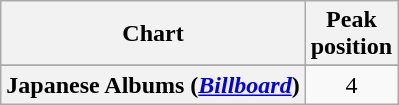<table class="wikitable sortable plainrowheaders" style="text-align:center">
<tr>
<th scope="col">Chart</th>
<th scope="col">Peak<br>position</th>
</tr>
<tr>
</tr>
<tr>
<th scope="row">Japanese Albums (<em><a href='#'>Billboard</a></em>)</th>
<td>4</td>
</tr>
</table>
